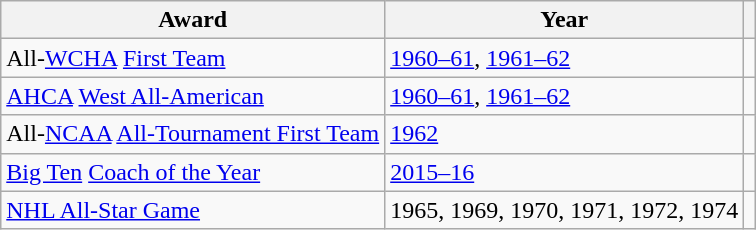<table class="wikitable">
<tr>
<th>Award</th>
<th>Year</th>
<th></th>
</tr>
<tr>
<td>All-<a href='#'>WCHA</a> <a href='#'>First Team</a></td>
<td><a href='#'>1960–61</a>, <a href='#'>1961–62</a></td>
<td></td>
</tr>
<tr>
<td><a href='#'>AHCA</a> <a href='#'>West All-American</a></td>
<td><a href='#'>1960–61</a>, <a href='#'>1961–62</a></td>
<td></td>
</tr>
<tr>
<td>All-<a href='#'>NCAA</a> <a href='#'>All-Tournament First Team</a></td>
<td><a href='#'>1962</a></td>
<td></td>
</tr>
<tr>
<td><a href='#'>Big Ten</a> <a href='#'>Coach of the Year</a></td>
<td><a href='#'>2015–16</a></td>
<td></td>
</tr>
<tr>
<td><a href='#'>NHL All-Star Game</a></td>
<td>1965, 1969, 1970, 1971, 1972, 1974</td>
<td></td>
</tr>
</table>
